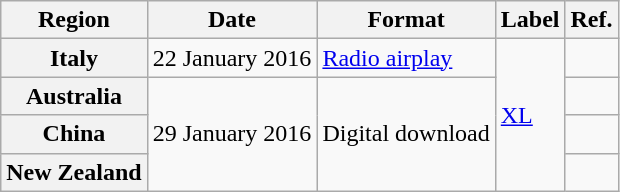<table class="wikitable plainrowheaders">
<tr>
<th scope="col">Region</th>
<th scope="col">Date</th>
<th scope="col">Format</th>
<th scope="col">Label</th>
<th scope="col">Ref.</th>
</tr>
<tr>
<th scope="row">Italy</th>
<td>22 January 2016</td>
<td rowspan="1"><a href='#'>Radio airplay</a></td>
<td rowspan="4"><a href='#'>XL</a></td>
<td align="center"></td>
</tr>
<tr>
<th scope="row">Australia</th>
<td rowspan="3">29 January 2016</td>
<td rowspan="3">Digital download</td>
<td align="center"></td>
</tr>
<tr>
<th scope="row">China</th>
<td align="center"></td>
</tr>
<tr>
<th scope="row">New Zealand</th>
<td align="center"></td>
</tr>
</table>
